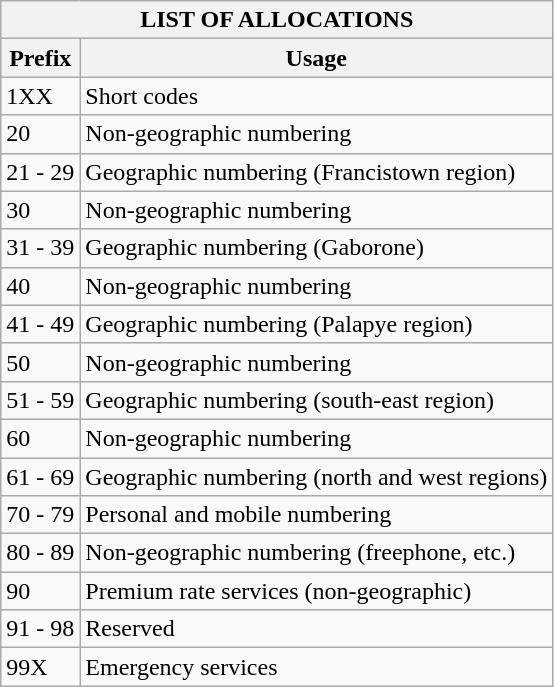<table class="wikitable" border=1>
<tr>
<th colspan="2">LIST OF ALLOCATIONS</th>
</tr>
<tr>
<th>Prefix</th>
<th>Usage</th>
</tr>
<tr>
<td>1XX</td>
<td>Short codes</td>
</tr>
<tr>
<td>20</td>
<td>Non-geographic numbering</td>
</tr>
<tr>
<td>21 - 29</td>
<td>Geographic numbering (Francistown region)</td>
</tr>
<tr>
<td>30</td>
<td>Non-geographic numbering</td>
</tr>
<tr>
<td>31 - 39</td>
<td>Geographic numbering (Gaborone)</td>
</tr>
<tr>
<td>40</td>
<td>Non-geographic numbering</td>
</tr>
<tr>
<td>41 - 49</td>
<td>Geographic numbering (Palapye region)</td>
</tr>
<tr>
<td>50</td>
<td>Non-geographic numbering</td>
</tr>
<tr>
<td>51 - 59</td>
<td>Geographic numbering (south-east region)</td>
</tr>
<tr>
<td>60</td>
<td>Non-geographic numbering</td>
</tr>
<tr>
<td>61 - 69</td>
<td>Geographic numbering (north and west regions)</td>
</tr>
<tr>
<td>70 - 79</td>
<td>Personal and mobile numbering</td>
</tr>
<tr>
<td>80 - 89</td>
<td>Non-geographic numbering (freephone, etc.)</td>
</tr>
<tr>
<td>90</td>
<td>Premium rate services (non-geographic)</td>
</tr>
<tr>
<td>91 - 98</td>
<td>Reserved</td>
</tr>
<tr>
<td>99X</td>
<td>Emergency services</td>
</tr>
</table>
